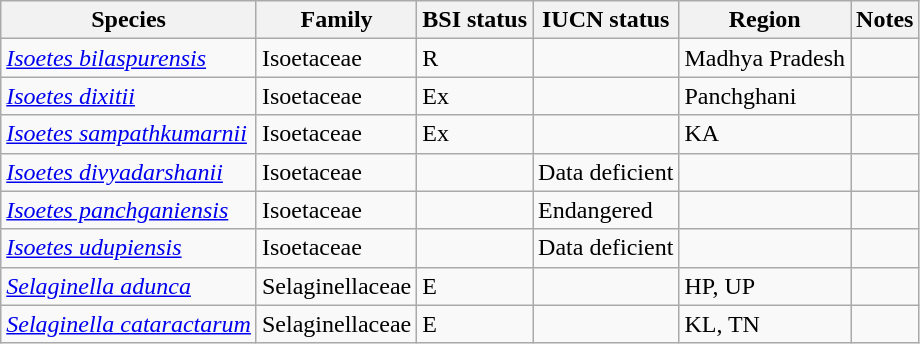<table class="wikitable sortable">
<tr>
<th>Species</th>
<th>Family</th>
<th>BSI status</th>
<th>IUCN status</th>
<th>Region</th>
<th>Notes</th>
</tr>
<tr>
<td><em><a href='#'>Isoetes bilaspurensis</a></em></td>
<td>Isoetaceae</td>
<td>R</td>
<td></td>
<td>Madhya Pradesh</td>
<td></td>
</tr>
<tr>
<td><em><a href='#'>Isoetes dixitii</a></em></td>
<td>Isoetaceae</td>
<td>Ex</td>
<td></td>
<td>Panchghani</td>
<td></td>
</tr>
<tr>
<td><em><a href='#'>Isoetes sampathkumarnii</a></em></td>
<td>Isoetaceae</td>
<td>Ex</td>
<td></td>
<td>KA</td>
<td></td>
</tr>
<tr>
<td><em><a href='#'>Isoetes divyadarshanii</a></em></td>
<td>Isoetaceae</td>
<td></td>
<td>Data deficient</td>
<td></td>
<td></td>
</tr>
<tr>
<td><em><a href='#'>Isoetes panchganiensis</a></em></td>
<td>Isoetaceae</td>
<td></td>
<td>Endangered</td>
<td></td>
<td></td>
</tr>
<tr>
<td><em><a href='#'>Isoetes udupiensis</a></em></td>
<td>Isoetaceae</td>
<td></td>
<td>Data deficient</td>
<td></td>
<td></td>
</tr>
<tr>
<td><em><a href='#'>Selaginella adunca</a></em></td>
<td>Selaginellaceae</td>
<td>E</td>
<td></td>
<td>HP, UP</td>
<td></td>
</tr>
<tr>
<td><em><a href='#'>Selaginella cataractarum</a></em></td>
<td>Selaginellaceae</td>
<td>E</td>
<td></td>
<td>KL, TN</td>
<td></td>
</tr>
</table>
